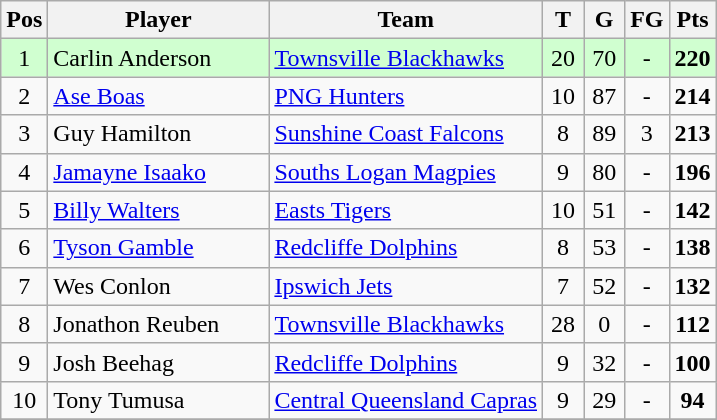<table class="wikitable" style="text-align: center;">
<tr>
<th>Pos</th>
<th width=140>Player</th>
<th>Team</th>
<th width=20>T</th>
<th width=20>G</th>
<th width=20>FG</th>
<th width=20>Pts</th>
</tr>
<tr bgcolor="#d0ffd0">
<td rowspan = 1>1</td>
<td align="left">Carlin Anderson</td>
<td align="left"> <a href='#'>Townsville Blackhawks</a></td>
<td>20</td>
<td>70</td>
<td>-</td>
<td><strong>220</strong></td>
</tr>
<tr>
<td rowspan = 1>2</td>
<td align="left"><a href='#'>Ase Boas</a></td>
<td align="left"> <a href='#'>PNG Hunters</a></td>
<td>10</td>
<td>87</td>
<td>-</td>
<td><strong>214</strong></td>
</tr>
<tr>
<td rowspan = 1>3</td>
<td align="left">Guy Hamilton</td>
<td align="left"> <a href='#'>Sunshine Coast Falcons</a></td>
<td>8</td>
<td>89</td>
<td>3</td>
<td><strong>213</strong></td>
</tr>
<tr>
<td rowspan = 1>4</td>
<td align="left"><a href='#'>Jamayne Isaako</a></td>
<td align="left"> <a href='#'>Souths Logan Magpies</a></td>
<td>9</td>
<td>80</td>
<td>-</td>
<td><strong>196</strong></td>
</tr>
<tr>
<td rowspan = 1>5</td>
<td align="left"><a href='#'>Billy Walters</a></td>
<td align="left"> <a href='#'>Easts Tigers</a></td>
<td>10</td>
<td>51</td>
<td>-</td>
<td><strong>142</strong></td>
</tr>
<tr>
<td rowspan = 1>6</td>
<td align="left"><a href='#'>Tyson Gamble</a></td>
<td align="left"> <a href='#'>Redcliffe Dolphins</a></td>
<td>8</td>
<td>53</td>
<td>-</td>
<td><strong>138</strong></td>
</tr>
<tr>
<td rowspan = 1>7</td>
<td align="left">Wes Conlon</td>
<td align="left"> <a href='#'>Ipswich Jets</a></td>
<td>7</td>
<td>52</td>
<td>-</td>
<td><strong>132</strong></td>
</tr>
<tr>
<td rowspan = 1>8</td>
<td align="left">Jonathon Reuben</td>
<td align="left"> <a href='#'>Townsville Blackhawks</a></td>
<td>28</td>
<td>0</td>
<td>-</td>
<td><strong>112</strong></td>
</tr>
<tr>
<td rowspan = 1>9</td>
<td align="left">Josh Beehag</td>
<td align="left"> <a href='#'>Redcliffe Dolphins</a></td>
<td>9</td>
<td>32</td>
<td>-</td>
<td><strong>100</strong></td>
</tr>
<tr>
<td rowspan = 1>10</td>
<td align="left">Tony Tumusa</td>
<td align="left"> <a href='#'>Central Queensland Capras</a></td>
<td>9</td>
<td>29</td>
<td>-</td>
<td><strong>94</strong></td>
</tr>
<tr>
</tr>
</table>
